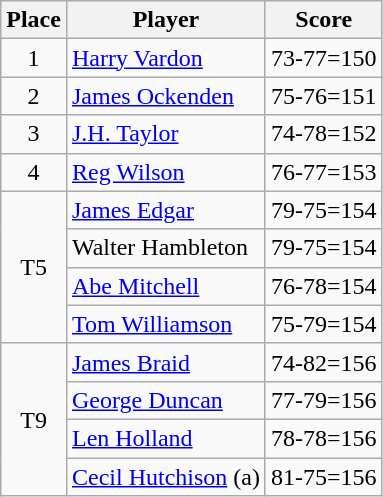<table class=wikitable>
<tr>
<th>Place</th>
<th>Player</th>
<th>Score</th>
</tr>
<tr>
<td align=center>1</td>
<td> <a href='#'>Harry Vardon</a></td>
<td>73-77=150</td>
</tr>
<tr>
<td align=center>2</td>
<td> <a href='#'>James Ockenden</a></td>
<td>75-76=151</td>
</tr>
<tr>
<td align=center>3</td>
<td> <a href='#'>J.H. Taylor</a></td>
<td>74-78=152</td>
</tr>
<tr>
<td align=center>4</td>
<td> <a href='#'>Reg Wilson</a></td>
<td>76-77=153</td>
</tr>
<tr>
<td rowspan=4 align=center>T5</td>
<td> <a href='#'>James Edgar</a></td>
<td>79-75=154</td>
</tr>
<tr>
<td> Walter Hambleton</td>
<td>79-75=154</td>
</tr>
<tr>
<td> <a href='#'>Abe Mitchell</a></td>
<td>76-78=154</td>
</tr>
<tr>
<td> <a href='#'>Tom Williamson</a></td>
<td>75-79=154</td>
</tr>
<tr>
<td rowspan=4 align=center>T9</td>
<td> <a href='#'>James Braid</a></td>
<td>74-82=156</td>
</tr>
<tr>
<td> <a href='#'>George Duncan</a></td>
<td>77-79=156</td>
</tr>
<tr>
<td> <a href='#'>Len Holland</a></td>
<td>78-78=156</td>
</tr>
<tr>
<td> <a href='#'>Cecil Hutchison</a> (a)</td>
<td>81-75=156</td>
</tr>
</table>
